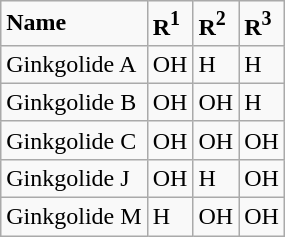<table class="wikitable">
<tr>
<td><strong>Name</strong></td>
<td><strong>R<sup>1</sup></strong></td>
<td><strong>R<sup>2</sup></strong></td>
<td><strong>R<sup>3</sup></strong></td>
</tr>
<tr>
<td>Ginkgolide A</td>
<td>OH</td>
<td>H</td>
<td>H</td>
</tr>
<tr>
<td>Ginkgolide B</td>
<td>OH</td>
<td>OH</td>
<td>H</td>
</tr>
<tr>
<td>Ginkgolide C</td>
<td>OH</td>
<td>OH</td>
<td>OH</td>
</tr>
<tr>
<td>Ginkgolide J</td>
<td>OH</td>
<td>H</td>
<td>OH</td>
</tr>
<tr>
<td>Ginkgolide M</td>
<td>H</td>
<td>OH</td>
<td>OH</td>
</tr>
</table>
